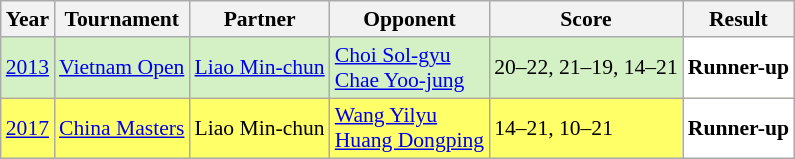<table class="sortable wikitable" style="font-size: 90%;">
<tr>
<th>Year</th>
<th>Tournament</th>
<th>Partner</th>
<th>Opponent</th>
<th>Score</th>
<th>Result</th>
</tr>
<tr style="background:#D4F1C5">
<td align="center"><a href='#'>2013</a></td>
<td align="left"><a href='#'>Vietnam Open</a></td>
<td align="left"> <a href='#'>Liao Min-chun</a></td>
<td align="left"> <a href='#'>Choi Sol-gyu</a> <br>  <a href='#'>Chae Yoo-jung</a></td>
<td align="left">20–22, 21–19, 14–21</td>
<td style="text-align:left; background:white"> <strong>Runner-up</strong></td>
</tr>
<tr style="background:#FFFF67">
<td align="center"><a href='#'>2017</a></td>
<td align="left"><a href='#'>China Masters</a></td>
<td align="left"> Liao Min-chun</td>
<td align="left"> <a href='#'>Wang Yilyu</a> <br>  <a href='#'>Huang Dongping</a></td>
<td align="left">14–21, 10–21</td>
<td style="text-align:left; background:white"> <strong>Runner-up</strong></td>
</tr>
</table>
